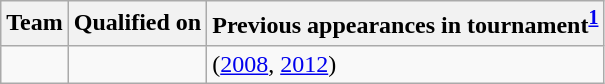<table class="wikitable sortable" style="text-align: left;">
<tr>
<th>Team</th>
<th>Qualified on</th>
<th>Previous appearances in tournament<sup><strong><a href='#'>1</a></strong></sup></th>
</tr>
<tr>
<td></td>
<td></td>
<td> (<a href='#'>2008</a>, <a href='#'>2012</a>)</td>
</tr>
</table>
